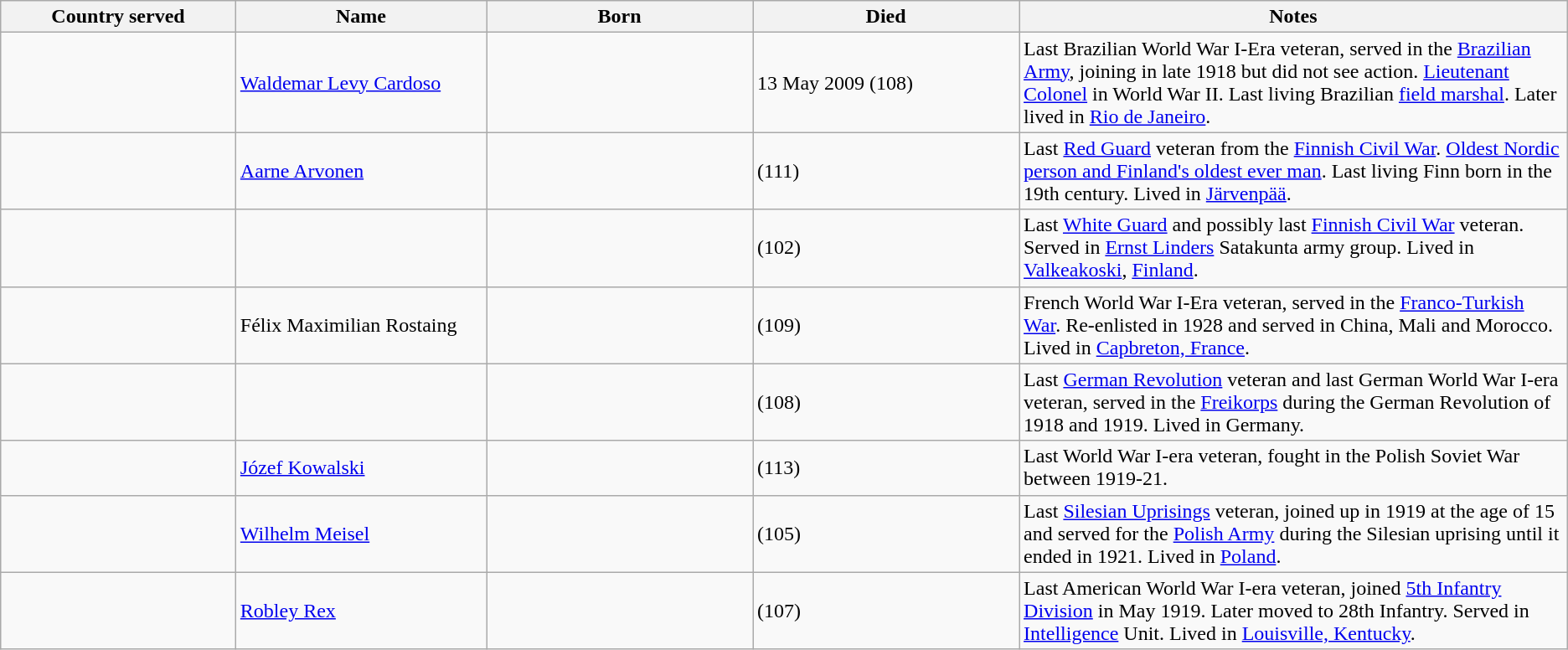<table class="wikitable sortable">
<tr>
<th colspan=1 width="15%">Country served</th>
<th colspan=1 width="16%">Name</th>
<th colspan=1 width="17%">Born</th>
<th colspan=1 width="17%">Died</th>
<th colspan=1 width="35%">Notes</th>
</tr>
<tr>
<td></td>
<td><a href='#'>Waldemar Levy Cardoso</a></td>
<td></td>
<td>13 May 2009 (108)</td>
<td>Last Brazilian World War I-Era veteran, served in the <a href='#'>Brazilian Army</a>, joining in late 1918 but did not see action. <a href='#'>Lieutenant Colonel</a> in World War II. Last living Brazilian <a href='#'>field marshal</a>. Later lived in <a href='#'>Rio de Janeiro</a>.</td>
</tr>
<tr>
<td></td>
<td><a href='#'>Aarne Arvonen</a></td>
<td></td>
<td> (111)</td>
<td>Last <a href='#'>Red Guard</a> veteran from the <a href='#'>Finnish Civil War</a>. <a href='#'>Oldest Nordic person and Finland's oldest ever man</a>. Last living Finn born in the 19th century. Lived in <a href='#'>Järvenpää</a>.</td>
</tr>
<tr>
<td></td>
<td></td>
<td></td>
<td> (102)</td>
<td>Last <a href='#'>White Guard</a> and possibly last <a href='#'>Finnish Civil War</a> veteran. Served in <a href='#'>Ernst Linders</a> Satakunta army group. Lived in <a href='#'>Valkeakoski</a>, <a href='#'>Finland</a>.</td>
</tr>
<tr>
<td></td>
<td>Félix Maximilian Rostaing</td>
<td></td>
<td> (109)</td>
<td>French World War I-Era veteran, served in the <a href='#'>Franco-Turkish War</a>. Re-enlisted in 1928 and served in China, Mali and Morocco. Lived in <a href='#'>Capbreton, France</a>.</td>
</tr>
<tr>
<td></td>
<td></td>
<td></td>
<td> (108)</td>
<td>Last <a href='#'>German Revolution</a> veteran and last German World War I-era veteran, served in the <a href='#'>Freikorps</a> during the German Revolution of 1918 and 1919. Lived in Germany.</td>
</tr>
<tr>
<td></td>
<td><a href='#'>Józef Kowalski</a></td>
<td></td>
<td> (113)</td>
<td>Last World War I-era veteran, fought in the Polish Soviet War between 1919-21.</td>
</tr>
<tr>
<td></td>
<td><a href='#'>Wilhelm Meisel</a></td>
<td></td>
<td> (105)</td>
<td>Last <a href='#'>Silesian Uprisings</a> veteran, joined up in 1919 at the age of 15 and served for the <a href='#'>Polish Army</a> during the Silesian uprising until it ended in 1921. Lived in <a href='#'>Poland</a>.</td>
</tr>
<tr>
<td></td>
<td><a href='#'>Robley Rex</a></td>
<td></td>
<td> (107)</td>
<td>Last American World War I-era veteran, joined <a href='#'>5th Infantry Division</a> in May 1919. Later moved to 28th Infantry. Served in <a href='#'>Intelligence</a> Unit. Lived in <a href='#'>Louisville, Kentucky</a>.</td>
</tr>
</table>
